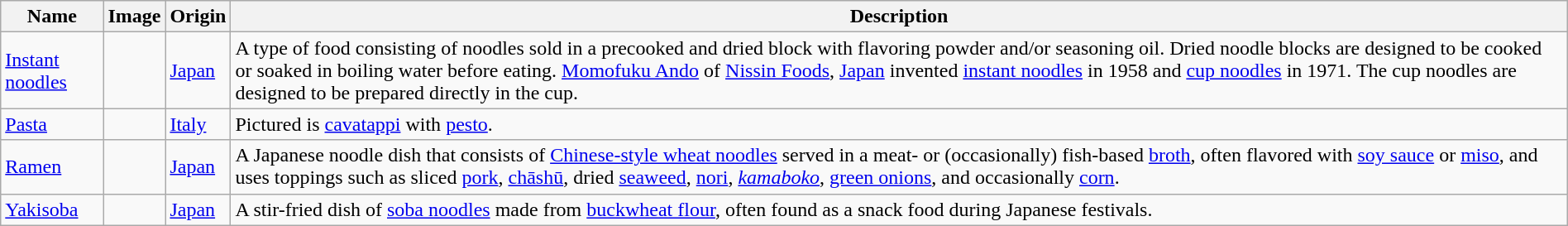<table class="wikitable sortable" width="100%">
<tr>
<th>Name</th>
<th class="unsortable">Image</th>
<th>Origin</th>
<th>Description</th>
</tr>
<tr>
<td><a href='#'>Instant noodles</a></td>
<td></td>
<td><a href='#'>Japan</a></td>
<td>A type of food consisting of noodles sold in a precooked and dried block with flavoring powder and/or seasoning oil. Dried noodle blocks are designed to be cooked or soaked in boiling water before eating. <a href='#'>Momofuku Ando</a> of <a href='#'>Nissin Foods</a>, <a href='#'>Japan</a> invented <a href='#'>instant noodles</a> in 1958 and <a href='#'>cup noodles</a> in 1971. The cup noodles are designed to be prepared directly in the cup.</td>
</tr>
<tr>
<td><a href='#'>Pasta</a></td>
<td></td>
<td><a href='#'>Italy</a></td>
<td>Pictured is <a href='#'>cavatappi</a> with <a href='#'>pesto</a>.</td>
</tr>
<tr>
<td><a href='#'>Ramen</a></td>
<td></td>
<td><a href='#'>Japan</a></td>
<td>A Japanese noodle dish that consists of <a href='#'>Chinese-style wheat noodles</a> served in a meat- or (occasionally) fish-based <a href='#'>broth</a>, often flavored with <a href='#'>soy sauce</a> or <a href='#'>miso</a>, and uses toppings such as sliced <a href='#'>pork</a>, <a href='#'>chāshū</a>, dried <a href='#'>seaweed</a>, <a href='#'>nori</a>, <em><a href='#'>kamaboko</a></em>, <a href='#'>green onions</a>, and occasionally <a href='#'>corn</a>.</td>
</tr>
<tr>
<td><a href='#'>Yakisoba</a></td>
<td></td>
<td><a href='#'>Japan</a></td>
<td>A stir-fried dish of <a href='#'>soba noodles</a> made from <a href='#'>buckwheat flour</a>, often found as a snack food during Japanese festivals.</td>
</tr>
</table>
